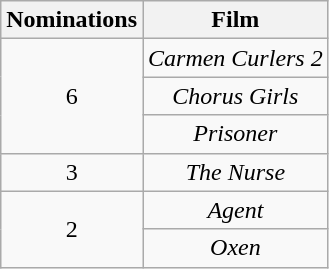<table class="wikitable plainrowheaders" rowspan=2 style="text-align: center;" border="2" background: #f6e39c;>
<tr>
<th scope="col" style="width:55px;">Nominations</th>
<th scope="col" style="text-align:center;">Film</th>
</tr>
<tr>
<td rowspan="3">6</td>
<td><em>Carmen Curlers 2</em></td>
</tr>
<tr>
<td><em>Chorus Girls</em></td>
</tr>
<tr>
<td><em>Prisoner</em></td>
</tr>
<tr>
<td>3</td>
<td><em>The Nurse</em></td>
</tr>
<tr>
<td rowspan="2">2</td>
<td><em>Agent</em></td>
</tr>
<tr>
<td><em>Oxen</em></td>
</tr>
</table>
